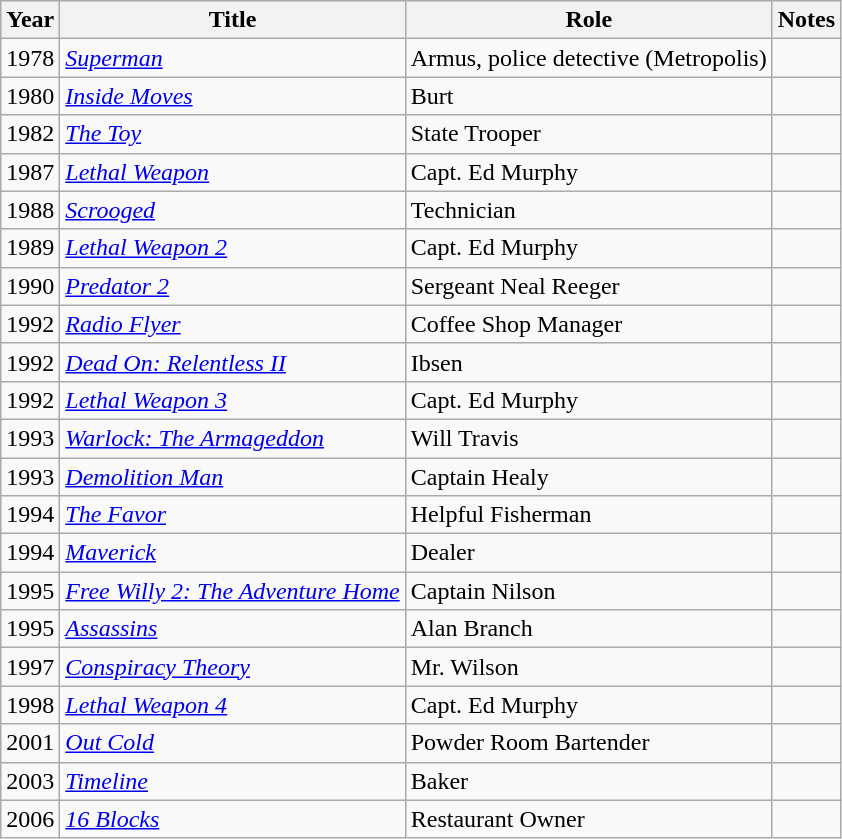<table class="wikitable">
<tr>
<th>Year</th>
<th>Title</th>
<th>Role</th>
<th>Notes</th>
</tr>
<tr>
<td>1978</td>
<td><em><a href='#'>Superman</a></em></td>
<td>Armus, police detective (Metropolis)</td>
<td></td>
</tr>
<tr>
<td>1980</td>
<td><em><a href='#'>Inside Moves</a></em></td>
<td>Burt</td>
<td></td>
</tr>
<tr>
<td>1982</td>
<td><em><a href='#'>The Toy</a></em></td>
<td>State Trooper</td>
<td></td>
</tr>
<tr>
<td>1987</td>
<td><em><a href='#'>Lethal Weapon</a></em></td>
<td>Capt. Ed Murphy</td>
<td></td>
</tr>
<tr>
<td>1988</td>
<td><em><a href='#'>Scrooged</a></em></td>
<td>Technician</td>
<td></td>
</tr>
<tr>
<td>1989</td>
<td><em><a href='#'>Lethal Weapon 2</a></em></td>
<td>Capt. Ed Murphy</td>
<td></td>
</tr>
<tr>
<td>1990</td>
<td><em><a href='#'>Predator 2</a></em></td>
<td>Sergeant Neal Reeger</td>
<td></td>
</tr>
<tr>
<td>1992</td>
<td><em><a href='#'>Radio Flyer</a></em></td>
<td>Coffee Shop Manager</td>
<td></td>
</tr>
<tr>
<td>1992</td>
<td><em><a href='#'>Dead On: Relentless II</a></em></td>
<td>Ibsen</td>
<td></td>
</tr>
<tr>
<td>1992</td>
<td><em><a href='#'>Lethal Weapon 3</a></em></td>
<td>Capt. Ed Murphy</td>
<td></td>
</tr>
<tr>
<td>1993</td>
<td><em><a href='#'>Warlock: The Armageddon</a></em></td>
<td>Will Travis</td>
<td></td>
</tr>
<tr>
<td>1993</td>
<td><em><a href='#'>Demolition Man</a></em></td>
<td>Captain Healy</td>
<td></td>
</tr>
<tr>
<td>1994</td>
<td><em><a href='#'>The Favor</a></em></td>
<td>Helpful Fisherman</td>
<td></td>
</tr>
<tr>
<td>1994</td>
<td><em><a href='#'>Maverick</a></em></td>
<td>Dealer</td>
<td></td>
</tr>
<tr>
<td>1995</td>
<td><em><a href='#'>Free Willy 2: The Adventure Home</a></em></td>
<td>Captain Nilson</td>
<td></td>
</tr>
<tr>
<td>1995</td>
<td><em><a href='#'>Assassins</a></em></td>
<td>Alan Branch</td>
<td></td>
</tr>
<tr>
<td>1997</td>
<td><em><a href='#'>Conspiracy Theory</a></em></td>
<td>Mr. Wilson</td>
<td></td>
</tr>
<tr>
<td>1998</td>
<td><em><a href='#'>Lethal Weapon 4</a></em></td>
<td>Capt. Ed Murphy</td>
<td></td>
</tr>
<tr>
<td>2001</td>
<td><em><a href='#'>Out Cold</a></em></td>
<td>Powder Room Bartender</td>
<td></td>
</tr>
<tr>
<td>2003</td>
<td><em><a href='#'>Timeline</a></em></td>
<td>Baker</td>
<td></td>
</tr>
<tr>
<td>2006</td>
<td><em><a href='#'>16 Blocks</a></em></td>
<td>Restaurant Owner</td>
<td></td>
</tr>
</table>
